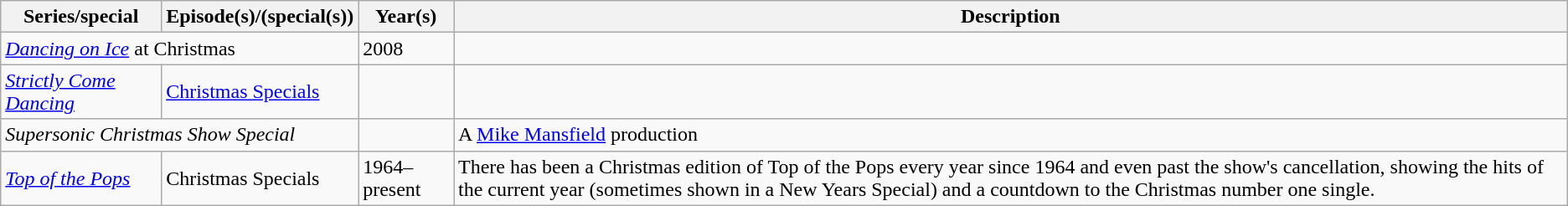<table class="wikitable sortable">
<tr>
<th>Series/special</th>
<th>Episode(s)/(special(s))</th>
<th>Year(s)</th>
<th>Description</th>
</tr>
<tr>
<td colspan=2><em><a href='#'>Dancing on Ice</a></em> at Christmas</td>
<td>2008</td>
<td></td>
</tr>
<tr>
<td><em><a href='#'>Strictly Come Dancing</a></em></td>
<td><a href='#'>Christmas Specials</a></td>
<td></td>
<td></td>
</tr>
<tr>
<td colspan=2><em>Supersonic Christmas Show Special</em></td>
<td></td>
<td>A <a href='#'>Mike Mansfield</a> production</td>
</tr>
<tr>
<td><em><a href='#'>Top of the Pops</a></em></td>
<td>Christmas Specials</td>
<td>1964–present</td>
<td>There has been a Christmas edition of Top of the Pops every year since 1964 and even past the show's cancellation, showing the hits of the current year (sometimes shown in a New Years Special) and a countdown to the Christmas number one single.</td>
</tr>
</table>
